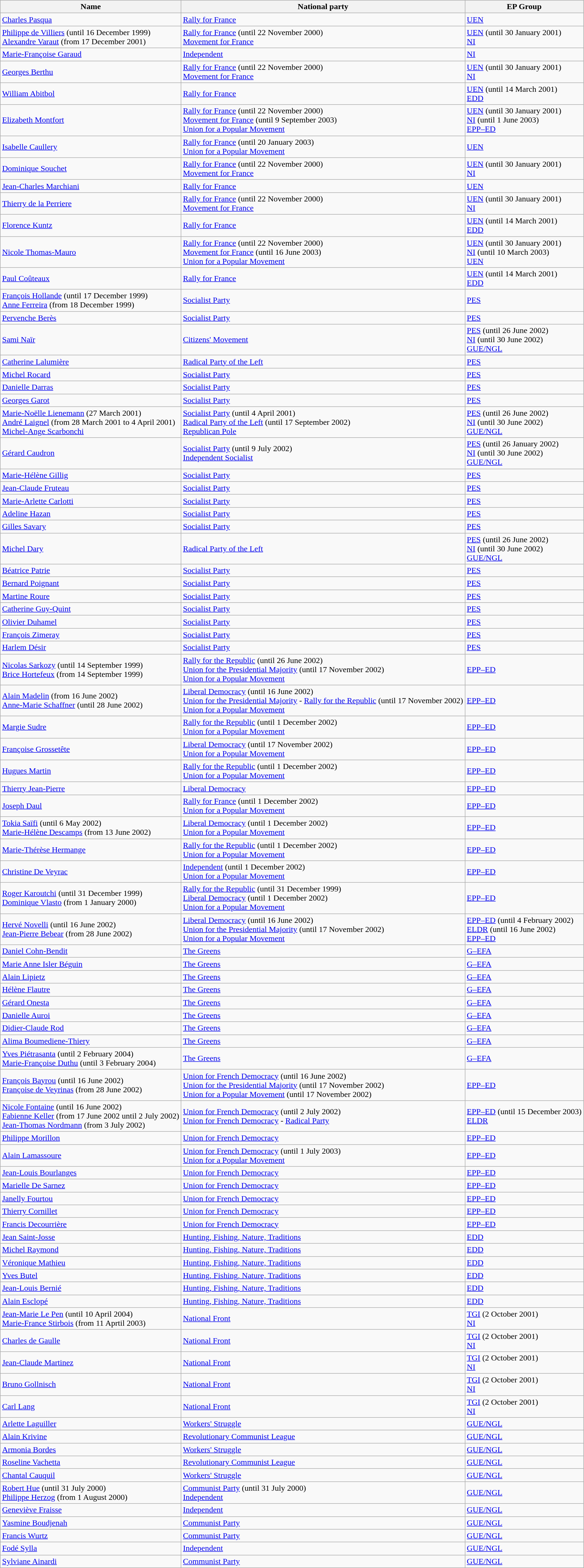<table class="sortable wikitable">
<tr>
<th>Name</th>
<th>National party</th>
<th>EP Group</th>
</tr>
<tr>
<td><a href='#'>Charles Pasqua</a></td>
<td> <a href='#'>Rally for France</a></td>
<td> <a href='#'>UEN</a></td>
</tr>
<tr>
<td><a href='#'>Philippe de Villiers</a> (until 16 December 1999)<br><a href='#'>Alexandre Varaut</a> (from 17 December 2001)</td>
<td> <a href='#'>Rally for France</a> (until 22 November 2000)<br> <a href='#'>Movement for France</a></td>
<td> <a href='#'>UEN</a> (until 30 January 2001)<br> <a href='#'>NI</a></td>
</tr>
<tr>
<td><a href='#'>Marie-Françoise Garaud</a></td>
<td> <a href='#'>Independent</a></td>
<td> <a href='#'>NI</a></td>
</tr>
<tr>
<td><a href='#'>Georges Berthu</a></td>
<td> <a href='#'>Rally for France</a> (until 22 November 2000)<br> <a href='#'>Movement for France</a>
<br></td>
<td> <a href='#'>UEN</a> (until 30 January 2001)<br> <a href='#'>NI</a></td>
</tr>
<tr>
<td><a href='#'>William Abitbol</a></td>
<td> <a href='#'>Rally for France</a></td>
<td> <a href='#'>UEN</a> (until 14 March 2001)<br> <a href='#'>EDD</a></td>
</tr>
<tr>
<td><a href='#'>Elizabeth Montfort</a></td>
<td> <a href='#'>Rally for France</a> (until 22 November 2000)<br> <a href='#'>Movement for France</a> (until 9 September 2003)<br> <a href='#'>Union for a Popular Movement</a></td>
<td> <a href='#'>UEN</a> (until 30 January 2001)<br> <a href='#'>NI</a> (until 1 June 2003)<br> <a href='#'>EPP–ED</a></td>
</tr>
<tr>
<td><a href='#'>Isabelle Caullery</a></td>
<td> <a href='#'>Rally for France</a> (until 20 January 2003)<br> <a href='#'>Union for a Popular Movement</a></td>
<td> <a href='#'>UEN</a></td>
</tr>
<tr>
<td><a href='#'>Dominique Souchet</a></td>
<td> <a href='#'>Rally for France</a> (until 22 November 2000)<br> <a href='#'>Movement for France</a></td>
<td> <a href='#'>UEN</a> (until 30 January 2001)<br> <a href='#'>NI</a></td>
</tr>
<tr>
<td><a href='#'>Jean-Charles Marchiani</a></td>
<td> <a href='#'>Rally for France</a></td>
<td> <a href='#'>UEN</a></td>
</tr>
<tr>
<td><a href='#'>Thierry de la Perriere</a></td>
<td> <a href='#'>Rally for France</a> (until 22 November 2000)<br> <a href='#'>Movement for France</a></td>
<td> <a href='#'>UEN</a> (until 30 January 2001)<br> <a href='#'>NI</a></td>
</tr>
<tr>
<td><a href='#'>Florence Kuntz</a></td>
<td> <a href='#'>Rally for France</a></td>
<td> <a href='#'>UEN</a> (until 14 March 2001)<br> <a href='#'>EDD</a></td>
</tr>
<tr>
<td><a href='#'>Nicole Thomas-Mauro</a></td>
<td> <a href='#'>Rally for France</a> (until 22 November 2000)<br> <a href='#'>Movement for France</a> (until 16 June 2003)<br> <a href='#'>Union for a Popular Movement</a></td>
<td> <a href='#'>UEN</a> (until 30 January 2001)<br> <a href='#'>NI</a> (until 10 March 2003)<br> <a href='#'>UEN</a></td>
</tr>
<tr>
<td><a href='#'>Paul Coûteaux</a></td>
<td> <a href='#'>Rally for France</a></td>
<td> <a href='#'>UEN</a> (until 14 March 2001)<br> <a href='#'>EDD</a></td>
</tr>
<tr>
<td><a href='#'>François Hollande</a> (until 17 December 1999)<br><a href='#'>Anne Ferreira</a> (from 18 December 1999)</td>
<td> <a href='#'>Socialist Party</a></td>
<td> <a href='#'>PES</a></td>
</tr>
<tr>
<td><a href='#'>Pervenche Berès</a></td>
<td> <a href='#'>Socialist Party</a></td>
<td> <a href='#'>PES</a></td>
</tr>
<tr>
<td><a href='#'>Sami Naïr</a></td>
<td> <a href='#'>Citizens' Movement</a></td>
<td> <a href='#'>PES</a> (until 26 June 2002)<br> <a href='#'>NI</a> (until 30 June 2002)<br> <a href='#'>GUE/NGL</a></td>
</tr>
<tr>
<td><a href='#'>Catherine Lalumière</a></td>
<td> <a href='#'>Radical Party of the Left</a></td>
<td> <a href='#'>PES</a></td>
</tr>
<tr>
<td><a href='#'>Michel Rocard</a></td>
<td> <a href='#'>Socialist Party</a></td>
<td> <a href='#'>PES</a></td>
</tr>
<tr>
<td><a href='#'>Danielle Darras</a></td>
<td> <a href='#'>Socialist Party</a></td>
<td> <a href='#'>PES</a></td>
</tr>
<tr>
<td><a href='#'>Georges Garot</a></td>
<td> <a href='#'>Socialist Party</a></td>
<td> <a href='#'>PES</a></td>
</tr>
<tr>
<td><a href='#'>Marie-Noëlle Lienemann</a> (27 March 2001)<br><a href='#'>André Laignel</a> (from 28 March 2001 to 4 April 2001)<br><a href='#'>Michel-Ange Scarbonchi</a></td>
<td> <a href='#'>Socialist Party</a> (until 4 April 2001)<br> <a href='#'>Radical Party of the Left</a> (until 17 September 2002)<br> <a href='#'>Republican Pole</a></td>
<td> <a href='#'>PES</a> (until 26 June 2002)<br> <a href='#'>NI</a> (until 30 June 2002)<br> <a href='#'>GUE/NGL</a></td>
</tr>
<tr>
<td><a href='#'>Gérard Caudron</a></td>
<td> <a href='#'>Socialist Party</a> (until 9 July 2002)<br> <a href='#'>Independent Socialist</a></td>
<td> <a href='#'>PES</a> (until 26 January 2002)<br> <a href='#'>NI</a> (until 30 June 2002)<br> <a href='#'>GUE/NGL</a></td>
</tr>
<tr>
<td><a href='#'>Marie-Hélène Gillig</a></td>
<td> <a href='#'>Socialist Party</a></td>
<td> <a href='#'>PES</a></td>
</tr>
<tr>
<td><a href='#'>Jean-Claude Fruteau</a></td>
<td> <a href='#'>Socialist Party</a></td>
<td> <a href='#'>PES</a></td>
</tr>
<tr>
<td><a href='#'>Marie-Arlette Carlotti</a></td>
<td> <a href='#'>Socialist Party</a></td>
<td> <a href='#'>PES</a></td>
</tr>
<tr>
<td><a href='#'>Adeline Hazan</a></td>
<td> <a href='#'>Socialist Party</a></td>
<td> <a href='#'>PES</a></td>
</tr>
<tr>
<td><a href='#'>Gilles Savary</a></td>
<td> <a href='#'>Socialist Party</a></td>
<td> <a href='#'>PES</a></td>
</tr>
<tr>
<td><a href='#'>Michel Dary</a></td>
<td> <a href='#'>Radical Party of the Left</a></td>
<td> <a href='#'>PES</a> (until 26 June 2002)<br> <a href='#'>NI</a> (until 30 June 2002)<br> <a href='#'>GUE/NGL</a></td>
</tr>
<tr>
<td><a href='#'>Béatrice Patrie</a></td>
<td> <a href='#'>Socialist Party</a></td>
<td> <a href='#'>PES</a></td>
</tr>
<tr>
<td><a href='#'>Bernard Poignant</a></td>
<td> <a href='#'>Socialist Party</a></td>
<td> <a href='#'>PES</a></td>
</tr>
<tr>
<td><a href='#'>Martine Roure</a></td>
<td> <a href='#'>Socialist Party</a></td>
<td> <a href='#'>PES</a></td>
</tr>
<tr>
<td><a href='#'>Catherine Guy-Quint</a></td>
<td><a href='#'></a> <a href='#'>Socialist Party</a></td>
<td> <a href='#'>PES</a></td>
</tr>
<tr>
<td><a href='#'>Olivier Duhamel</a></td>
<td><a href='#'></a> <a href='#'>Socialist Party</a></td>
<td> <a href='#'>PES</a></td>
</tr>
<tr>
<td><a href='#'>François Zimeray</a></td>
<td> <a href='#'>Socialist Party</a></td>
<td> <a href='#'>PES</a></td>
</tr>
<tr>
<td><a href='#'>Harlem Désir</a></td>
<td> <a href='#'>Socialist Party</a></td>
<td> <a href='#'>PES</a></td>
</tr>
<tr>
<td><a href='#'>Nicolas Sarkozy</a> (until 14 September 1999)<br><a href='#'>Brice Hortefeux</a>  (from 14 September 1999)</td>
<td> <a href='#'>Rally for the Republic</a> (until 26 June  2002)<br> <a href='#'>Union for the Presidential Majority</a> (until 17 November 2002)<br> <a href='#'>Union for a Popular Movement</a></td>
<td> <a href='#'>EPP–ED</a></td>
</tr>
<tr>
<td><a href='#'>Alain Madelin</a> (from 16 June 2002)<br><a href='#'>Anne-Marie Schaffner</a> (until 28 June 2002)</td>
<td> <a href='#'>Liberal Democracy</a> (until 16 June 2002)<br> <a href='#'>Union for the Presidential Majority</a> - <a href='#'>Rally for the Republic</a> (until 17 November 2002)<br> <a href='#'>Union for a Popular Movement</a></td>
<td> <a href='#'>EPP–ED</a></td>
</tr>
<tr>
<td><a href='#'>Margie Sudre</a></td>
<td> <a href='#'>Rally for the Republic</a> (until 1 December 2002)<br> <a href='#'>Union for a Popular Movement</a></td>
<td> <a href='#'>EPP–ED</a></td>
</tr>
<tr>
<td><a href='#'>Françoise Grossetête</a></td>
<td> <a href='#'>Liberal Democracy</a> (until 17 November 2002)<br> <a href='#'>Union for a Popular Movement</a></td>
<td> <a href='#'>EPP–ED</a></td>
</tr>
<tr>
<td><a href='#'>Hugues Martin</a></td>
<td> <a href='#'>Rally for the Republic</a> (until 1 December 2002)<br> <a href='#'>Union for a Popular Movement</a></td>
<td> <a href='#'>EPP–ED</a></td>
</tr>
<tr>
<td><a href='#'>Thierry Jean-Pierre</a></td>
<td> <a href='#'>Liberal Democracy</a></td>
<td> <a href='#'>EPP–ED</a></td>
</tr>
<tr>
<td><a href='#'>Joseph Daul</a></td>
<td> <a href='#'>Rally for France</a> (until 1 December 2002)<br> <a href='#'>Union for a Popular Movement</a></td>
<td> <a href='#'>EPP–ED</a></td>
</tr>
<tr>
<td><a href='#'>Tokia Saïfi</a> (until 6 May 2002)<br><a href='#'>Marie-Hélène Descamps</a> (from 13 June 2002)</td>
<td> <a href='#'>Liberal Democracy</a> (until 1 December 2002)<br> <a href='#'>Union for a Popular Movement</a></td>
<td> <a href='#'>EPP–ED</a></td>
</tr>
<tr>
<td><a href='#'>Marie-Thérèse Hermange</a></td>
<td> <a href='#'>Rally for the Republic</a> (until 1 December 2002)<br> <a href='#'>Union for a Popular Movement</a></td>
<td> <a href='#'>EPP–ED</a></td>
</tr>
<tr>
<td><a href='#'>Christine De Veyrac</a></td>
<td> <a href='#'>Independent</a> (until 1 December 2002)<br> <a href='#'>Union for a Popular Movement</a></td>
<td> <a href='#'>EPP–ED</a></td>
</tr>
<tr>
<td><a href='#'>Roger Karoutchi</a> (until 31 December 1999)<br><a href='#'>Dominique Vlasto</a> (from 1 January 2000)</td>
<td> <a href='#'>Rally for the Republic</a> (until 31 December 1999)<br> <a href='#'>Liberal Democracy</a> (until 1 December 2002)<br> <a href='#'>Union for a Popular Movement</a></td>
<td> <a href='#'>EPP–ED</a></td>
</tr>
<tr>
<td><a href='#'>Hervé Novelli</a> (until 16 June 2002)<br><a href='#'>Jean-Pierre Bebear</a> (from 28 June 2002)</td>
<td> <a href='#'>Liberal Democracy</a> (until 16 June 2002)<br> <a href='#'>Union for the Presidential Majority</a> (until 17 November 2002)<br> <a href='#'>Union for a Popular Movement</a></td>
<td> <a href='#'>EPP–ED</a> (until 4 February 2002)<br> <a href='#'>ELDR</a> (until 16 June  2002)<br> <a href='#'>EPP–ED</a></td>
</tr>
<tr>
<td><a href='#'>Daniel Cohn-Bendit</a></td>
<td> <a href='#'>The Greens</a></td>
<td> <a href='#'>G–EFA</a></td>
</tr>
<tr>
<td><a href='#'>Marie Anne Isler Béguin</a></td>
<td> <a href='#'>The Greens</a></td>
<td> <a href='#'>G–EFA</a></td>
</tr>
<tr>
<td><a href='#'>Alain Lipietz</a></td>
<td> <a href='#'>The Greens</a></td>
<td> <a href='#'>G–EFA</a></td>
</tr>
<tr>
<td><a href='#'>Hélène Flautre</a></td>
<td> <a href='#'>The Greens</a></td>
<td> <a href='#'>G–EFA</a></td>
</tr>
<tr>
<td><a href='#'>Gérard Onesta</a></td>
<td> <a href='#'>The Greens</a></td>
<td> <a href='#'>G–EFA</a></td>
</tr>
<tr>
<td><a href='#'>Danielle Auroi</a></td>
<td> <a href='#'>The Greens</a></td>
<td> <a href='#'>G–EFA</a></td>
</tr>
<tr>
<td><a href='#'>Didier-Claude Rod</a></td>
<td> <a href='#'>The Greens</a></td>
<td> <a href='#'>G–EFA</a></td>
</tr>
<tr>
<td><a href='#'>Alima Boumediene-Thiery</a></td>
<td> <a href='#'>The Greens</a></td>
<td> <a href='#'>G–EFA</a></td>
</tr>
<tr>
<td><a href='#'>Yves Piétrasanta</a> (until 2 February 2004)<br><a href='#'>Marie-Françoise Duthu</a> (until 3 February 2004)</td>
<td> <a href='#'>The Greens</a></td>
<td> <a href='#'>G–EFA</a></td>
</tr>
<tr>
<td><a href='#'>François Bayrou</a> (until 16 June 2002)<br><a href='#'>Françoise de Veyrinas</a> (from 28 June 2002)</td>
<td> <a href='#'>Union for French Democracy</a> (until 16 June 2002)<br> <a href='#'>Union for the Presidential Majority</a> (until 17 November 2002)<br> <a href='#'>Union for a Popular Movement</a> (until 17 November 2002)</td>
<td> <a href='#'>EPP–ED</a></td>
</tr>
<tr>
<td><a href='#'>Nicole Fontaine</a> (until 16 June 2002)<br><a href='#'>Fabienne Keller</a> (from 17 June 2002 until 2 July 2002)<br><a href='#'>Jean-Thomas Nordmann</a> (from 3 July 2002)</td>
<td> <a href='#'>Union for French Democracy</a> (until 2 July 2002)<br> <a href='#'>Union for French Democracy</a> - <a href='#'>Radical Party</a></td>
<td> <a href='#'>EPP–ED</a> (until 15 December 2003)<br> <a href='#'>ELDR</a></td>
</tr>
<tr>
<td><a href='#'>Philippe Morillon</a></td>
<td> <a href='#'>Union for French Democracy</a></td>
<td> <a href='#'>EPP–ED</a></td>
</tr>
<tr>
<td><a href='#'>Alain Lamassoure</a></td>
<td> <a href='#'>Union for French Democracy</a> (until 1 July 2003)<br> <a href='#'>Union for a Popular Movement</a></td>
<td> <a href='#'>EPP–ED</a></td>
</tr>
<tr>
<td><a href='#'>Jean-Louis Bourlanges</a></td>
<td> <a href='#'>Union for French Democracy</a></td>
<td> <a href='#'>EPP–ED</a></td>
</tr>
<tr>
<td><a href='#'>Marielle De Sarnez</a></td>
<td> <a href='#'>Union for French Democracy</a></td>
<td> <a href='#'>EPP–ED</a></td>
</tr>
<tr>
<td><a href='#'>Janelly Fourtou</a></td>
<td> <a href='#'>Union for French Democracy</a></td>
<td> <a href='#'>EPP–ED</a></td>
</tr>
<tr>
<td><a href='#'>Thierry Cornillet</a></td>
<td> <a href='#'>Union for French Democracy</a></td>
<td> <a href='#'>EPP–ED</a></td>
</tr>
<tr>
<td><a href='#'>Francis Decourrière</a></td>
<td> <a href='#'>Union for French Democracy</a></td>
<td> <a href='#'>EPP–ED</a></td>
</tr>
<tr>
<td><a href='#'>Jean Saint-Josse</a></td>
<td> <a href='#'>Hunting, Fishing, Nature, Traditions</a></td>
<td> <a href='#'>EDD</a></td>
</tr>
<tr>
<td><a href='#'>Michel Raymond</a></td>
<td> <a href='#'>Hunting, Fishing, Nature, Traditions</a></td>
<td> <a href='#'>EDD</a></td>
</tr>
<tr>
<td><a href='#'>Véronique Mathieu</a></td>
<td> <a href='#'>Hunting, Fishing, Nature, Traditions</a></td>
<td> <a href='#'>EDD</a></td>
</tr>
<tr>
<td><a href='#'>Yves Butel</a></td>
<td> <a href='#'>Hunting, Fishing, Nature, Traditions</a></td>
<td> <a href='#'>EDD</a></td>
</tr>
<tr>
<td><a href='#'>Jean-Louis Bernié</a></td>
<td> <a href='#'>Hunting, Fishing, Nature, Traditions</a></td>
<td> <a href='#'>EDD</a></td>
</tr>
<tr>
<td><a href='#'>Alain Esclopé</a></td>
<td> <a href='#'>Hunting, Fishing, Nature, Traditions</a></td>
<td> <a href='#'>EDD</a></td>
</tr>
<tr>
<td><a href='#'>Jean-Marie Le Pen</a> (until 10 April 2004)<br><a href='#'>Marie-France Stirbois</a> (from 11 Aprtil 2003)</td>
<td> <a href='#'>National Front</a></td>
<td> <a href='#'>TGI</a> (2 October 2001)<br> <a href='#'>NI</a></td>
</tr>
<tr>
<td><a href='#'>Charles de Gaulle</a></td>
<td> <a href='#'>National Front</a></td>
<td> <a href='#'>TGI</a> (2 October 2001)<br> <a href='#'>NI</a></td>
</tr>
<tr>
<td><a href='#'>Jean-Claude Martinez</a></td>
<td> <a href='#'>National Front</a></td>
<td> <a href='#'>TGI</a> (2 October 2001)<br> <a href='#'>NI</a></td>
</tr>
<tr>
<td><a href='#'>Bruno Gollnisch</a></td>
<td> <a href='#'>National Front</a></td>
<td> <a href='#'>TGI</a> (2 October 2001)<br> <a href='#'>NI</a></td>
</tr>
<tr>
<td><a href='#'>Carl Lang</a></td>
<td> <a href='#'>National Front</a></td>
<td> <a href='#'>TGI</a> (2 October 2001)<br> <a href='#'>NI</a></td>
</tr>
<tr>
<td><a href='#'>Arlette Laguiller</a></td>
<td> <a href='#'>Workers' Struggle</a></td>
<td> <a href='#'>GUE/NGL</a></td>
</tr>
<tr>
<td><a href='#'>Alain Krivine</a></td>
<td> <a href='#'>Revolutionary Communist League</a></td>
<td> <a href='#'>GUE/NGL</a></td>
</tr>
<tr>
<td><a href='#'>Armonia Bordes</a></td>
<td> <a href='#'>Workers' Struggle</a></td>
<td> <a href='#'>GUE/NGL</a></td>
</tr>
<tr>
<td><a href='#'>Roseline Vachetta</a></td>
<td> <a href='#'>Revolutionary Communist League</a></td>
<td> <a href='#'>GUE/NGL</a></td>
</tr>
<tr>
<td><a href='#'>Chantal Cauquil</a></td>
<td> <a href='#'>Workers' Struggle</a></td>
<td> <a href='#'>GUE/NGL</a></td>
</tr>
<tr>
<td><a href='#'>Robert Hue</a> (until 31 July 2000)<br><a href='#'>Philippe Herzog</a> (from 1 August 2000)</td>
<td> <a href='#'>Communist Party</a> (until 31 July 2000)<br> <a href='#'>Independent</a></td>
<td> <a href='#'>GUE/NGL</a></td>
</tr>
<tr>
<td><a href='#'>Geneviève Fraisse</a></td>
<td> <a href='#'>Independent</a></td>
<td> <a href='#'>GUE/NGL</a></td>
</tr>
<tr>
<td><a href='#'>Yasmine Boudjenah</a></td>
<td> <a href='#'>Communist Party</a></td>
<td> <a href='#'>GUE/NGL</a></td>
</tr>
<tr>
<td><a href='#'>Francis Wurtz</a></td>
<td> <a href='#'>Communist Party</a></td>
<td> <a href='#'>GUE/NGL</a></td>
</tr>
<tr>
<td><a href='#'>Fodé Sylla</a></td>
<td> <a href='#'>Independent</a></td>
<td> <a href='#'>GUE/NGL</a></td>
</tr>
<tr>
<td><a href='#'>Sylviane Ainardi</a></td>
<td> <a href='#'>Communist Party</a></td>
<td> <a href='#'>GUE/NGL</a></td>
</tr>
</table>
